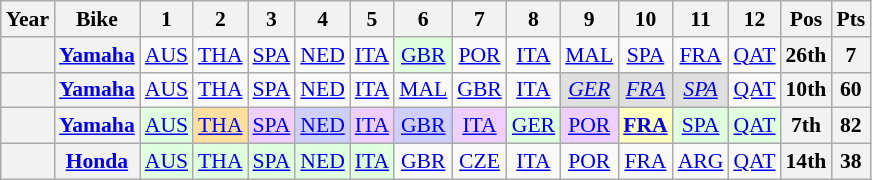<table class="wikitable" style="text-align:center; font-size:90%;">
<tr>
<th>Year</th>
<th>Bike</th>
<th>1</th>
<th>2</th>
<th>3</th>
<th>4</th>
<th>5</th>
<th>6</th>
<th>7</th>
<th>8</th>
<th>9</th>
<th>10</th>
<th>11</th>
<th>12</th>
<th>Pos</th>
<th>Pts</th>
</tr>
<tr>
<th></th>
<th><a href='#'>Yamaha</a></th>
<td><a href='#'>AUS</a></td>
<td><a href='#'>THA</a></td>
<td><a href='#'>SPA</a></td>
<td><a href='#'>NED</a></td>
<td><a href='#'>ITA</a></td>
<td style="background:#dfffdf;"><a href='#'>GBR</a><br></td>
<td><a href='#'>POR</a></td>
<td><a href='#'>ITA</a></td>
<td><a href='#'>MAL</a></td>
<td><a href='#'>SPA</a></td>
<td><a href='#'>FRA</a></td>
<td><a href='#'>QAT</a></td>
<th>26th</th>
<th>7</th>
</tr>
<tr>
<th></th>
<th><a href='#'>Yamaha</a></th>
<td><a href='#'>AUS</a></td>
<td><a href='#'>THA</a></td>
<td><a href='#'>SPA</a></td>
<td><a href='#'>NED</a></td>
<td><a href='#'>ITA</a></td>
<td><a href='#'>MAL</a></td>
<td><a href='#'>GBR</a></td>
<td><a href='#'>ITA</a></td>
<td style="background:#dfdfdf;"><em><a href='#'>GER</a></em><br></td>
<td style="background:#dfdfdf;"><em><a href='#'>FRA</a></em><br></td>
<td style="background:#dfdfdf;"><em><a href='#'>SPA</a></em><br></td>
<td><a href='#'>QAT</a></td>
<th>10th</th>
<th>60</th>
</tr>
<tr>
<th></th>
<th><a href='#'>Yamaha</a></th>
<td style="background:#dfffdf;"><a href='#'>AUS</a><br></td>
<td style="background:#ffdf9f;"><a href='#'>THA</a><br></td>
<td style="background:#efcfff;"><a href='#'>SPA</a><br></td>
<td style="background:#cfcfff;"><a href='#'>NED</a><br></td>
<td style="background:#efcfff;"><a href='#'>ITA</a><br></td>
<td style="background:#cfcfff;"><a href='#'>GBR</a><br></td>
<td style="background:#efcfff;"><a href='#'>ITA</a><br></td>
<td style="background:#dfffdf;"><a href='#'>GER</a><br></td>
<td style="background:#efcfff;"><a href='#'>POR</a><br></td>
<td style="background:#ffffbf;"><strong><a href='#'>FRA</a></strong><br></td>
<td style="background:#dfffdf;"><a href='#'>SPA</a><br></td>
<td style="background:#dfffdf;"><a href='#'>QAT</a><br></td>
<th>7th</th>
<th>82</th>
</tr>
<tr>
<th></th>
<th><a href='#'>Honda</a></th>
<td style="background:#dfffdf;"><a href='#'>AUS</a><br></td>
<td style="background:#dfffdf;"><a href='#'>THA</a><br></td>
<td style="background:#dfffdf;"><a href='#'>SPA</a><br></td>
<td style="background:#dfffdf;"><a href='#'>NED</a><br></td>
<td style="background:#dfffdf;"><a href='#'>ITA</a><br></td>
<td><a href='#'>GBR</a></td>
<td><a href='#'>CZE</a></td>
<td><a href='#'>ITA</a></td>
<td><a href='#'>POR</a></td>
<td><a href='#'>FRA</a></td>
<td><a href='#'>ARG</a></td>
<td><a href='#'>QAT</a></td>
<th>14th</th>
<th>38</th>
</tr>
</table>
